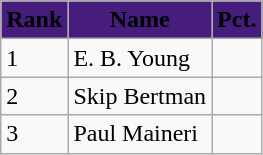<table class="wikitable">
<tr>
<th style="background:#461D7C;"><span>Rank</span></th>
<th style="background:#461D7C;"><span>Name</span></th>
<th style="background:#461D7C;"><span>Pct.</span></th>
</tr>
<tr>
<td>1</td>
<td>E. B. Young</td>
<td></td>
</tr>
<tr>
<td>2</td>
<td>Skip Bertman</td>
<td></td>
</tr>
<tr>
<td>3</td>
<td>Paul Maineri</td>
<td></td>
</tr>
</table>
